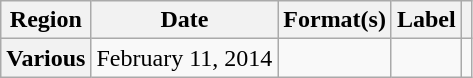<table class="wikitable plainrowheaders">
<tr>
<th scope="col">Region</th>
<th scope="col">Date</th>
<th scope="col">Format(s)</th>
<th scope="col">Label</th>
<th scope="col"></th>
</tr>
<tr>
<th scope="row">Various</th>
<td>February 11, 2014</td>
<td></td>
<td></td>
<td style="text-align:center;"></td>
</tr>
</table>
